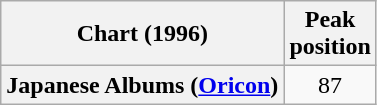<table class="wikitable sortable plainrowheaders" style="text-align:center">
<tr>
<th scope="col">Chart (1996)</th>
<th scope="col">Peak<br>position</th>
</tr>
<tr>
<th scope="row">Japanese Albums (<a href='#'>Oricon</a>)</th>
<td align="center">87</td>
</tr>
</table>
